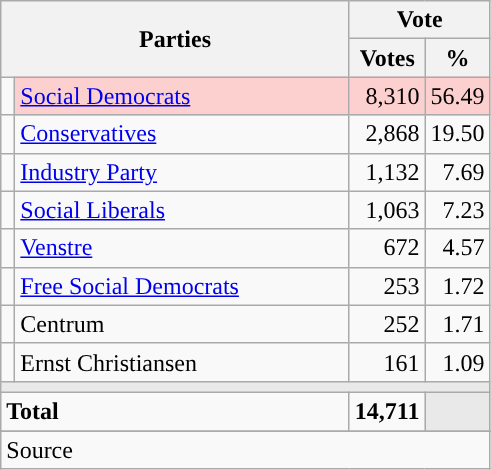<table class="wikitable" style="text-align:right;">
<tr>
<th style="text-align:centre;" rowspan="2" colspan="2" width="225">Parties</th>
<th colspan="3">Vote</th>
</tr>
<tr>
<th width="15">Votes</th>
<th width="15">%</th>
</tr>
<tr>
<td width="2" style="color:inherit;background:"></td>
<td bgcolor=#fbd0ce  align="left"><a href='#'>Social Democrats</a></td>
<td bgcolor=#fbd0ce>8,310</td>
<td bgcolor=#fbd0ce>56.49</td>
</tr>
<tr>
<td width="2" style="color:inherit;background:"></td>
<td align="left"><a href='#'>Conservatives</a></td>
<td>2,868</td>
<td>19.50</td>
</tr>
<tr>
<td width="2" style="color:inherit;background:"></td>
<td align="left"><a href='#'>Industry Party</a></td>
<td>1,132</td>
<td>7.69</td>
</tr>
<tr>
<td width="2" style="color:inherit;background:"></td>
<td align="left"><a href='#'>Social Liberals</a></td>
<td>1,063</td>
<td>7.23</td>
</tr>
<tr>
<td width="2" style="color:inherit;background:"></td>
<td align="left"><a href='#'>Venstre</a></td>
<td>672</td>
<td>4.57</td>
</tr>
<tr>
<td width="2" style="color:inherit;background:"></td>
<td align="left"><a href='#'>Free Social Democrats</a></td>
<td>253</td>
<td>1.72</td>
</tr>
<tr>
<td width="2" style="color:inherit;background:"></td>
<td align="left">Centrum</td>
<td>252</td>
<td>1.71</td>
</tr>
<tr>
<td width="2" style="color:inherit;background:"></td>
<td align="left">Ernst Christiansen</td>
<td>161</td>
<td>1.09</td>
</tr>
<tr>
<td colspan="7" bgcolor="#E9E9E9"></td>
</tr>
<tr>
<td align="left" colspan="2"><strong>Total</strong></td>
<td><strong>14,711</strong></td>
<td bgcolor="#E9E9E9" colspan="2"></td>
</tr>
<tr>
</tr>
<tr>
<td align="left" colspan="6">Source</td>
</tr>
</table>
